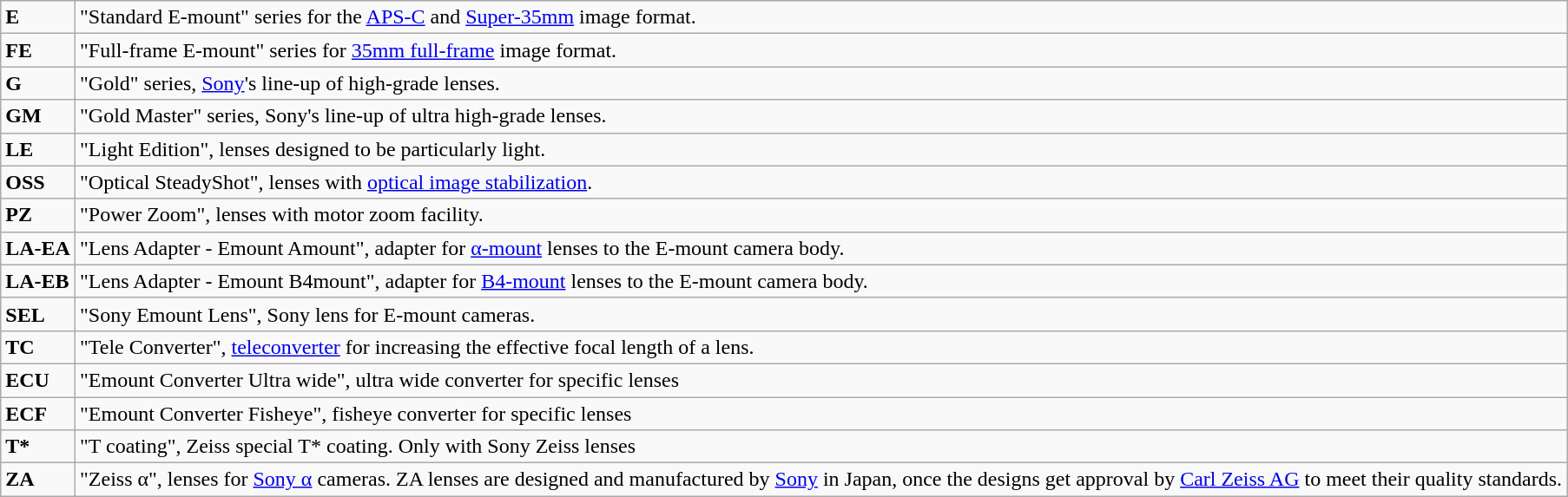<table class="wikitable">
<tr>
<td><strong>E</strong></td>
<td>"Standard E-mount" series for the <a href='#'>APS-C</a> and <a href='#'>Super-35mm</a> image format.</td>
</tr>
<tr>
<td><strong>FE</strong></td>
<td>"Full-frame E-mount" series for <a href='#'>35mm full-frame</a> image format.</td>
</tr>
<tr>
<td><strong>G</strong></td>
<td>"Gold" series, <a href='#'>Sony</a>'s line-up of high-grade lenses.</td>
</tr>
<tr>
<td><strong>GM</strong></td>
<td>"Gold Master" series, Sony's line-up of ultra high-grade lenses.</td>
</tr>
<tr>
<td><strong>LE</strong></td>
<td>"Light Edition", lenses designed to be particularly light.</td>
</tr>
<tr>
<td><strong>OSS</strong></td>
<td>"Optical SteadyShot", lenses with <a href='#'>optical image stabilization</a>.</td>
</tr>
<tr>
<td><strong>PZ</strong></td>
<td>"Power Zoom", lenses with motor zoom facility.</td>
</tr>
<tr>
<td><strong>LA-EA</strong></td>
<td>"Lens Adapter - Emount Amount", adapter for <a href='#'>α-mount</a> lenses to the E-mount camera body.</td>
</tr>
<tr>
<td><strong>LA-EB</strong></td>
<td>"Lens Adapter - Emount B4mount", adapter for <a href='#'>B4-mount</a> lenses to the E-mount camera body.</td>
</tr>
<tr>
<td><strong>SEL</strong></td>
<td>"Sony Emount Lens", Sony lens for E-mount cameras.</td>
</tr>
<tr>
<td><strong>TC</strong></td>
<td>"Tele Converter", <a href='#'>teleconverter</a> for increasing the effective focal length of a lens.</td>
</tr>
<tr>
<td><strong>ECU</strong></td>
<td>"Emount Converter Ultra wide", ultra wide converter for specific lenses</td>
</tr>
<tr>
<td><strong>ECF</strong></td>
<td>"Emount Converter Fisheye", fisheye converter for specific lenses</td>
</tr>
<tr>
<td><strong>T*</strong></td>
<td>"T coating", Zeiss special T* coating. Only with Sony Zeiss lenses</td>
</tr>
<tr>
<td><strong>ZA</strong></td>
<td>"Zeiss α", lenses for <a href='#'>Sony α</a> cameras. ZA lenses are designed and manufactured by <a href='#'>Sony</a> in Japan, once the designs get approval by <a href='#'>Carl Zeiss AG</a> to meet their quality standards.</td>
</tr>
</table>
